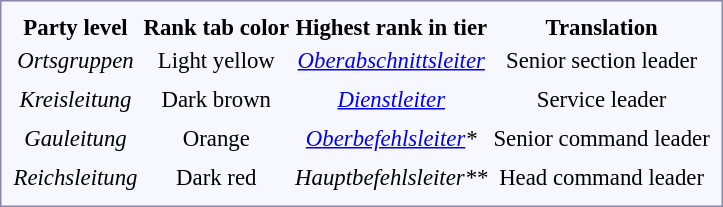<table style="border:1px solid #8888aa; background-color:#f7f8ff; padding:5px; font-size:95%; margin: 0px 12px 12px 0px;">
<tr>
<td align="center"><strong>Party level</strong></td>
<td align="center"><strong>Rank tab color</strong></td>
<td align="center"><strong>Highest rank in tier</strong></td>
<td align="center"><strong>Translation</strong></td>
</tr>
<tr>
<td align="center"><em>Ortsgruppen</em></td>
<td align="center">Light yellow</td>
<td align="center"><em><a href='#'>Oberabschnittsleiter</a></em></td>
<td align="center">Senior section leader</td>
</tr>
<tr>
<td></td>
<td></td>
</tr>
<tr>
<td align="center"><em>Kreisleitung</em></td>
<td align="center">Dark brown</td>
<td align="center"><em><a href='#'>Dienstleiter</a></em></td>
<td align="center">Service leader</td>
</tr>
<tr>
<td></td>
</tr>
<tr>
<td align="center"><em>Gauleitung</em></td>
<td align="center">Orange</td>
<td align="center"><em><a href='#'>Oberbefehlsleiter</a>*</em></td>
<td align="center">Senior command leader</td>
</tr>
<tr>
<td></td>
</tr>
<tr>
<td align="center"><em>Reichsleitung</em></td>
<td align="center">Dark red</td>
<td align="center"><em>Hauptbefehlsleiter**</em></td>
<td align="center">Head command leader</td>
</tr>
<tr>
</tr>
</table>
